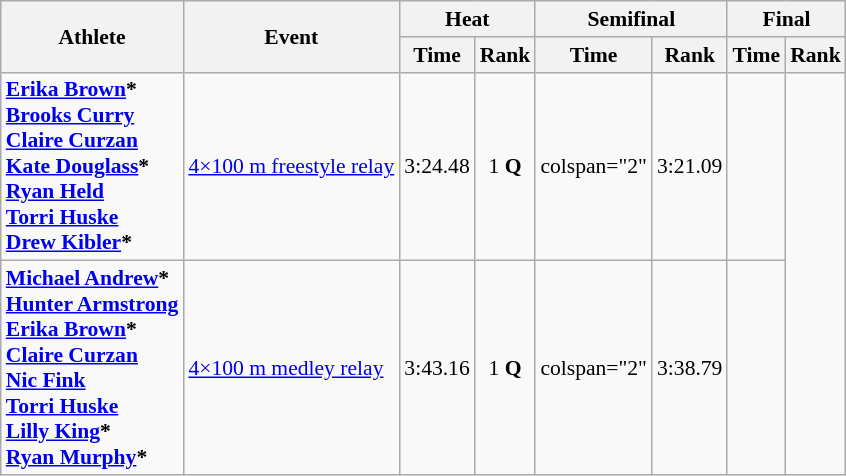<table class="wikitable" style="font-size:90%;">
<tr>
<th rowspan="2">Athlete</th>
<th rowspan="2">Event</th>
<th colspan="2">Heat</th>
<th colspan="2">Semifinal</th>
<th colspan="2">Final</th>
</tr>
<tr>
<th>Time</th>
<th>Rank</th>
<th>Time</th>
<th>Rank</th>
<th>Time</th>
<th>Rank</th>
</tr>
<tr align="center">
<td align="left"><strong><a href='#'>Erika Brown</a>*<br><a href='#'>Brooks Curry</a><br><a href='#'>Claire Curzan</a><br><a href='#'>Kate Douglass</a>*<br><a href='#'>Ryan Held</a><br><a href='#'>Torri Huske</a><br><a href='#'>Drew Kibler</a>*</strong></td>
<td align="left"><a href='#'>4×100 m freestyle relay</a></td>
<td>3:24.48</td>
<td>1 <strong>Q</strong></td>
<td>colspan="2" </td>
<td>3:21.09</td>
<td></td>
</tr>
<tr align="center">
<td align="left"><strong><a href='#'>Michael Andrew</a>*<br><a href='#'>Hunter Armstrong</a><br><a href='#'>Erika Brown</a>*<br><a href='#'>Claire Curzan</a><br><a href='#'>Nic Fink</a><br><a href='#'>Torri Huske</a><br><a href='#'>Lilly King</a>*<br><a href='#'>Ryan Murphy</a>*</strong></td>
<td align="left"><a href='#'>4×100 m medley relay</a></td>
<td>3:43.16</td>
<td>1 <strong>Q</strong></td>
<td>colspan="2" </td>
<td>3:38.79</td>
<td></td>
</tr>
</table>
